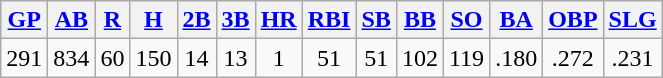<table class="wikitable">
<tr>
<th><a href='#'>GP</a></th>
<th><a href='#'>AB</a></th>
<th><a href='#'>R</a></th>
<th><a href='#'>H</a></th>
<th><a href='#'>2B</a></th>
<th><a href='#'>3B</a></th>
<th><a href='#'>HR</a></th>
<th><a href='#'>RBI</a></th>
<th><a href='#'>SB</a></th>
<th><a href='#'>BB</a></th>
<th><a href='#'>SO</a></th>
<th><a href='#'>BA</a></th>
<th><a href='#'>OBP</a></th>
<th><a href='#'>SLG</a></th>
</tr>
<tr align=center>
<td>291</td>
<td>834</td>
<td>60</td>
<td>150</td>
<td>14</td>
<td>13</td>
<td>1</td>
<td>51</td>
<td>51</td>
<td>102</td>
<td>119</td>
<td>.180</td>
<td>.272</td>
<td>.231</td>
</tr>
</table>
